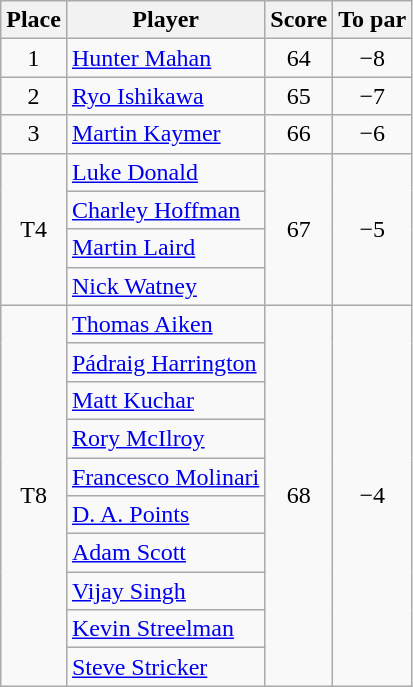<table class="wikitable">
<tr>
<th>Place</th>
<th>Player</th>
<th>Score</th>
<th>To par</th>
</tr>
<tr>
<td align=center>1</td>
<td> <a href='#'>Hunter Mahan</a></td>
<td align=center>64</td>
<td align=center>−8</td>
</tr>
<tr>
<td align=center>2</td>
<td> <a href='#'>Ryo Ishikawa</a></td>
<td align=center>65</td>
<td align=center>−7</td>
</tr>
<tr>
<td align=center>3</td>
<td> <a href='#'>Martin Kaymer</a></td>
<td align=center>66</td>
<td align=center>−6</td>
</tr>
<tr>
<td rowspan="4" align=center>T4</td>
<td> <a href='#'>Luke Donald</a></td>
<td rowspan="4" align=center>67</td>
<td rowspan="4" align=center>−5</td>
</tr>
<tr>
<td> <a href='#'>Charley Hoffman</a></td>
</tr>
<tr>
<td> <a href='#'>Martin Laird</a></td>
</tr>
<tr>
<td> <a href='#'>Nick Watney</a></td>
</tr>
<tr>
<td rowspan="10" align=center>T8</td>
<td> <a href='#'>Thomas Aiken</a></td>
<td rowspan="10" align=center>68</td>
<td rowspan="10" align=center>−4</td>
</tr>
<tr>
<td> <a href='#'>Pádraig Harrington</a></td>
</tr>
<tr>
<td> <a href='#'>Matt Kuchar</a></td>
</tr>
<tr>
<td> <a href='#'>Rory McIlroy</a></td>
</tr>
<tr>
<td> <a href='#'>Francesco Molinari</a></td>
</tr>
<tr>
<td> <a href='#'>D. A. Points</a></td>
</tr>
<tr>
<td> <a href='#'>Adam Scott</a></td>
</tr>
<tr>
<td> <a href='#'>Vijay Singh</a></td>
</tr>
<tr>
<td> <a href='#'>Kevin Streelman</a></td>
</tr>
<tr>
<td> <a href='#'>Steve Stricker</a></td>
</tr>
</table>
